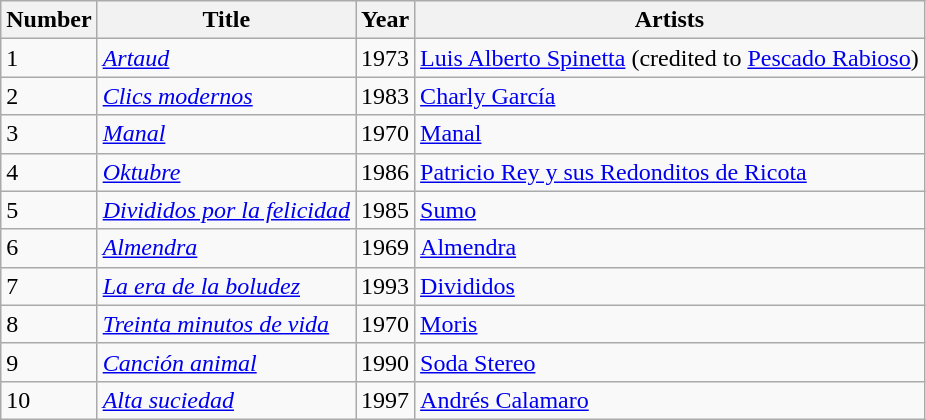<table class="wikitable sortable">
<tr>
<th scope="col">Number</th>
<th scope="col">Title</th>
<th scope="col">Year</th>
<th scope="col">Artists</th>
</tr>
<tr>
<td>1</td>
<td><em><a href='#'>Artaud</a></em></td>
<td>1973</td>
<td><a href='#'>Luis Alberto Spinetta</a> (credited to <a href='#'>Pescado Rabioso</a>)</td>
</tr>
<tr>
<td>2</td>
<td><em><a href='#'>Clics modernos</a></em></td>
<td>1983</td>
<td><a href='#'>Charly García</a></td>
</tr>
<tr>
<td>3</td>
<td><em><a href='#'>Manal</a></em></td>
<td>1970</td>
<td><a href='#'>Manal</a></td>
</tr>
<tr>
<td>4</td>
<td><em><a href='#'>Oktubre</a></em></td>
<td>1986</td>
<td><a href='#'>Patricio Rey y sus Redonditos de Ricota</a></td>
</tr>
<tr>
<td>5</td>
<td><em><a href='#'>Divididos por la felicidad</a></em></td>
<td>1985</td>
<td><a href='#'>Sumo</a></td>
</tr>
<tr>
<td>6</td>
<td><em><a href='#'>Almendra</a></em></td>
<td>1969</td>
<td><a href='#'>Almendra</a></td>
</tr>
<tr>
<td>7</td>
<td><em><a href='#'>La era de la boludez</a></em></td>
<td>1993</td>
<td><a href='#'>Divididos</a></td>
</tr>
<tr>
<td>8</td>
<td><em><a href='#'>Treinta minutos de vida</a></em></td>
<td>1970</td>
<td><a href='#'>Moris</a></td>
</tr>
<tr>
<td>9</td>
<td><em><a href='#'>Canción animal</a></em></td>
<td>1990</td>
<td><a href='#'>Soda Stereo</a></td>
</tr>
<tr>
<td>10</td>
<td><em><a href='#'>Alta suciedad</a></em></td>
<td>1997</td>
<td><a href='#'>Andrés Calamaro</a></td>
</tr>
</table>
